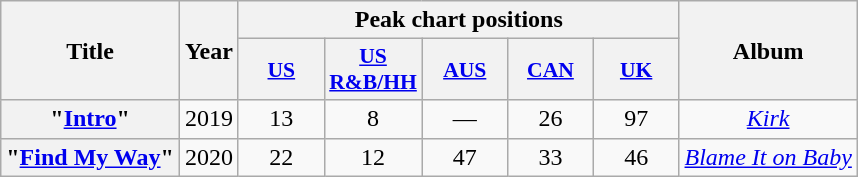<table class="wikitable plainrowheaders" style="text-align:center;">
<tr>
<th rowspan="2">Title</th>
<th rowspan="2">Year</th>
<th colspan="5">Peak chart positions</th>
<th rowspan="2">Album</th>
</tr>
<tr>
<th scope="col" style="width:3.5em;font-size:90%;"><a href='#'>US</a></th>
<th scope="col" style="width:3.5em;font-size:90%;"><a href='#'>US</a><br><a href='#'>R&B/HH</a></th>
<th scope="col" style="width:3.5em;font-size:90%;"><a href='#'>AUS</a></th>
<th scope="col" style="width:3.5em;font-size:90%;"><a href='#'>CAN</a></th>
<th scope="col" style="width:3.5em;font-size:90%;"><a href='#'>UK</a></th>
</tr>
<tr>
<th scope="row">"<a href='#'>Intro</a>"<br></th>
<td>2019</td>
<td>13</td>
<td>8</td>
<td>—</td>
<td>26</td>
<td>97</td>
<td><em><a href='#'>Kirk</a></em></td>
</tr>
<tr>
<th scope="row">"<a href='#'>Find My Way</a>"<br></th>
<td>2020</td>
<td>22</td>
<td>12</td>
<td>47</td>
<td>33</td>
<td>46</td>
<td><em><a href='#'>Blame It on Baby</a></em></td>
</tr>
</table>
